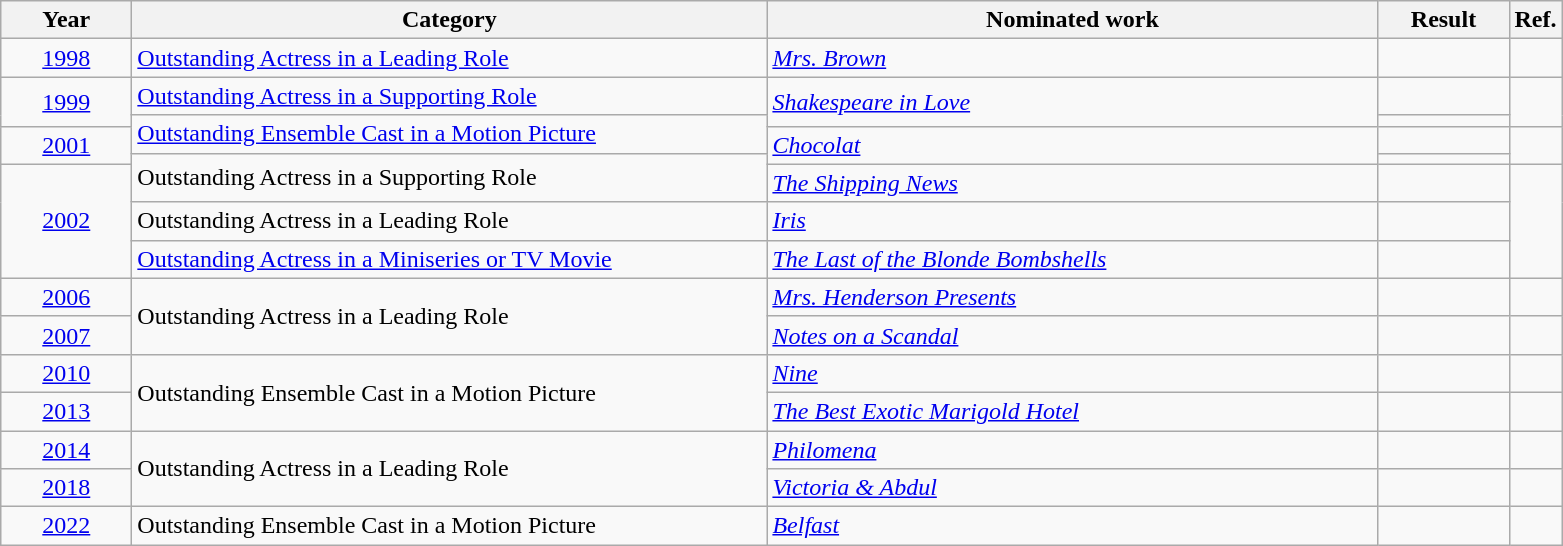<table class=wikitable>
<tr>
<th scope="col" style="width:5em;">Year</th>
<th scope="col" style="width:26em;">Category</th>
<th scope="col" style="width:25em;">Nominated work</th>
<th scope="col" style="width:5em;">Result</th>
<th>Ref.</th>
</tr>
<tr>
<td style="text-align:center;"><a href='#'>1998</a></td>
<td><a href='#'>Outstanding Actress in a Leading Role</a></td>
<td><em><a href='#'>Mrs. Brown</a></em></td>
<td></td>
<td style="text-align:center;"></td>
</tr>
<tr>
<td style="text-align:center;", rowspan=2><a href='#'>1999</a></td>
<td><a href='#'>Outstanding Actress in a Supporting Role</a></td>
<td rowspan=2><em><a href='#'>Shakespeare in Love</a></em></td>
<td></td>
<td style="text-align:center;", rowspan=2></td>
</tr>
<tr>
<td rowspan=2><a href='#'>Outstanding Ensemble Cast in a Motion Picture</a> </td>
<td></td>
</tr>
<tr>
<td style="text-align:center;", rowspan=2><a href='#'>2001</a></td>
<td rowspan=2><em><a href='#'>Chocolat</a></em></td>
<td></td>
<td style="text-align:center;", rowspan=2></td>
</tr>
<tr>
<td rowspan=2>Outstanding Actress in a Supporting Role</td>
<td></td>
</tr>
<tr>
<td style="text-align:center;", rowspan=3><a href='#'>2002</a></td>
<td><em><a href='#'>The Shipping News</a></em></td>
<td></td>
<td style="text-align:center;", rowspan=3></td>
</tr>
<tr>
<td>Outstanding Actress in a Leading Role</td>
<td><em><a href='#'>Iris</a></em></td>
<td></td>
</tr>
<tr>
<td><a href='#'>Outstanding Actress in a Miniseries or TV Movie</a></td>
<td><em><a href='#'>The Last of the Blonde Bombshells</a></em></td>
<td></td>
</tr>
<tr>
<td style="text-align:center;"><a href='#'>2006</a></td>
<td rowspan=2>Outstanding Actress in a Leading Role</td>
<td><em><a href='#'>Mrs. Henderson Presents</a></em></td>
<td></td>
<td style="text-align:center;"></td>
</tr>
<tr>
<td style="text-align:center;"><a href='#'>2007</a></td>
<td><em><a href='#'>Notes on a Scandal</a></em></td>
<td></td>
<td style="text-align:center;"></td>
</tr>
<tr>
<td style="text-align:center;"><a href='#'>2010</a></td>
<td rowspan=2>Outstanding Ensemble Cast in a Motion Picture </td>
<td><em><a href='#'>Nine</a></em></td>
<td></td>
<td style="text-align:center;"></td>
</tr>
<tr>
<td style="text-align:center;"><a href='#'>2013</a></td>
<td><em><a href='#'>The Best Exotic Marigold Hotel</a></em></td>
<td></td>
<td style="text-align:center;"></td>
</tr>
<tr>
<td style="text-align:center;"><a href='#'>2014</a></td>
<td rowspan=2>Outstanding Actress in a Leading Role</td>
<td><em><a href='#'>Philomena</a></em></td>
<td></td>
<td style="text-align:center;"></td>
</tr>
<tr>
<td style="text-align:center;"><a href='#'>2018</a></td>
<td><em><a href='#'>Victoria & Abdul</a></em></td>
<td></td>
<td style="text-align:center;"></td>
</tr>
<tr>
<td style="text-align:center;"><a href='#'>2022</a></td>
<td>Outstanding Ensemble Cast in a Motion Picture </td>
<td><em><a href='#'>Belfast</a></em></td>
<td></td>
<td style="text-align:center;"></td>
</tr>
</table>
